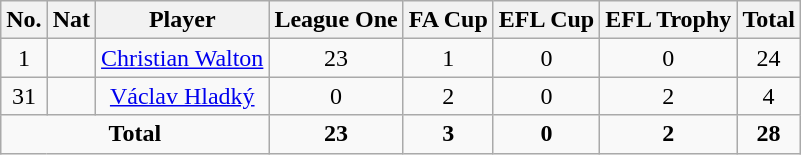<table class="wikitable" style="text-align:center">
<tr>
<th width=0%>No.</th>
<th width=0%>Nat</th>
<th width=0%>Player</th>
<th width=0%>League One</th>
<th width=0%>FA Cup</th>
<th width=0%>EFL Cup</th>
<th width=0%>EFL Trophy</th>
<th width=0%>Total</th>
</tr>
<tr>
<td>1</td>
<td></td>
<td><a href='#'>Christian Walton</a></td>
<td>23</td>
<td>1</td>
<td>0</td>
<td>0</td>
<td>24</td>
</tr>
<tr>
<td>31</td>
<td></td>
<td><a href='#'>Václav Hladký</a></td>
<td>0</td>
<td>2</td>
<td>0</td>
<td>2</td>
<td>4</td>
</tr>
<tr>
<td colspan=3><strong>Total</strong></td>
<td><strong>23</strong></td>
<td><strong>3</strong></td>
<td><strong>0</strong></td>
<td><strong>2</strong></td>
<td><strong>28</strong></td>
</tr>
</table>
